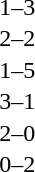<table cellspacing=1 width=70%>
<tr>
<th width=25%></th>
<th width=30%></th>
<th width=15%></th>
<th width=30%></th>
</tr>
<tr>
<td></td>
<td align=right></td>
<td align=center>1–3</td>
<td></td>
</tr>
<tr>
<td></td>
<td align=right></td>
<td align=center>2–2</td>
<td></td>
</tr>
<tr>
<td></td>
<td align=right></td>
<td align=center>1–5</td>
<td></td>
</tr>
<tr>
<td></td>
<td align=right></td>
<td align=center>3–1</td>
<td></td>
</tr>
<tr>
<td></td>
<td align=right></td>
<td align=center>2–0</td>
<td></td>
</tr>
<tr>
<td></td>
<td align=right></td>
<td align=center>0–2</td>
<td></td>
</tr>
</table>
